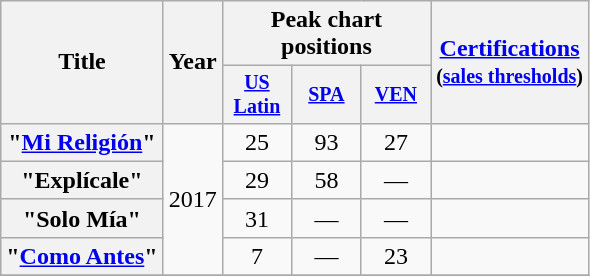<table class="wikitable plainrowheaders" style="text-align:center;">
<tr>
<th rowspan="2">Title</th>
<th rowspan="2">Year</th>
<th colspan="3">Peak chart positions</th>
<th scope="col" rowspan="2"><a href='#'>Certifications</a><br><small>(<a href='#'>sales thresholds</a>)</small></th>
</tr>
<tr style="font-size:smaller;">
<th scope="col" style="width:40px;"><a href='#'>US<br>Latin</a><br></th>
<th scope="col" style="width:40px;"><a href='#'>SPA</a><br></th>
<th scope="col" style="width:40px;"><a href='#'>VEN</a><br></th>
</tr>
<tr>
<th scope="row">"<a href='#'>Mi Religión</a>"</th>
<td rowspan="4">2017</td>
<td>25</td>
<td>93</td>
<td>27</td>
<td></td>
</tr>
<tr>
<th scope="row">"Explícale"</th>
<td>29</td>
<td>58</td>
<td>—</td>
<td></td>
</tr>
<tr>
<th scope="row">"Solo Mía"</th>
<td>31</td>
<td>—</td>
<td>—</td>
<td></td>
</tr>
<tr>
<th scope="row">"<a href='#'>Como Antes</a>"</th>
<td>7</td>
<td>—</td>
<td>23</td>
<td></td>
</tr>
<tr>
</tr>
</table>
